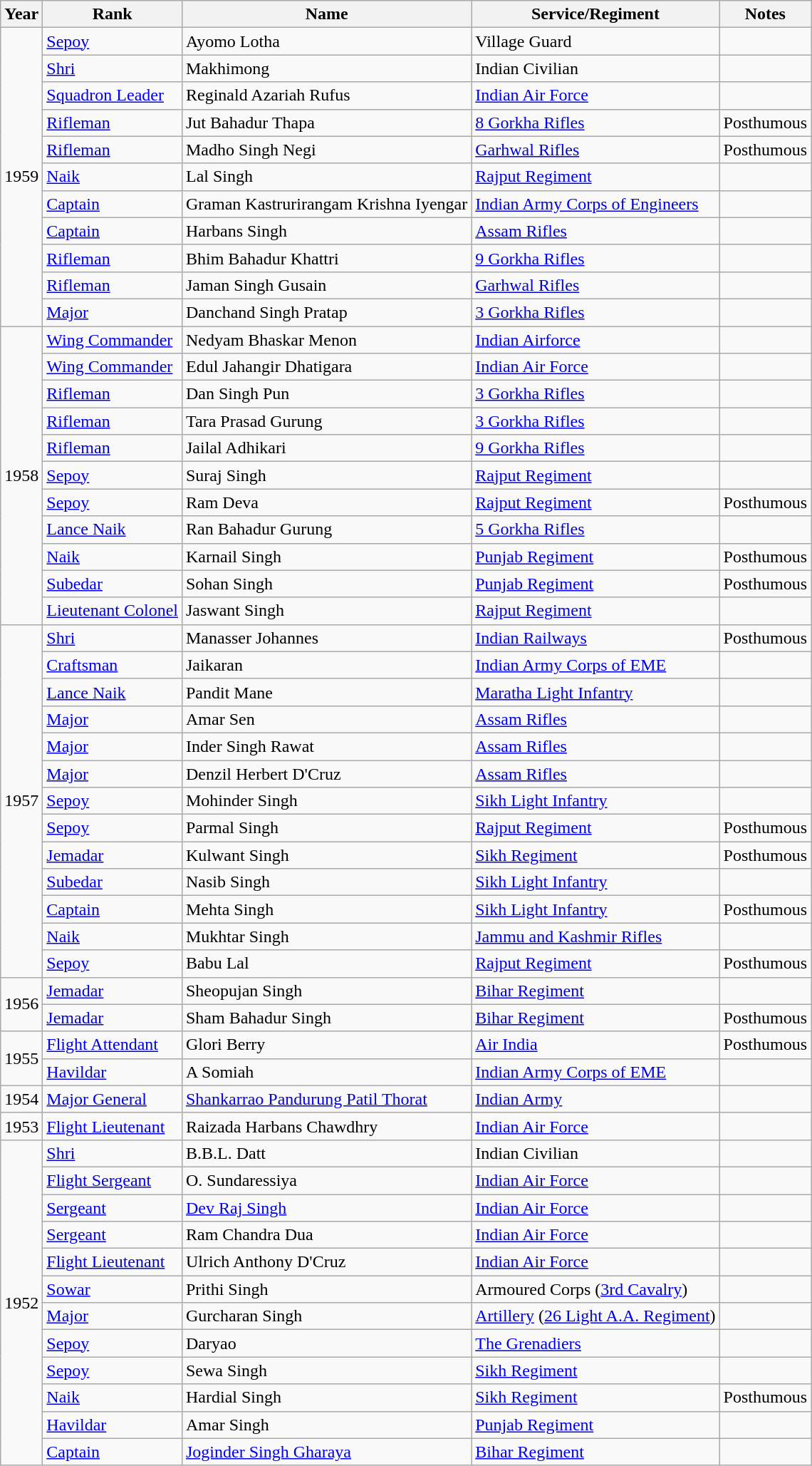<table class="wikitable sortable">
<tr>
<th>Year</th>
<th>Rank</th>
<th>Name</th>
<th>Service/Regiment</th>
<th>Notes</th>
</tr>
<tr>
<td rowspan="11">1959</td>
<td><a href='#'>Sepoy</a></td>
<td>Ayomo Lotha</td>
<td>Village Guard</td>
<td></td>
</tr>
<tr>
<td><a href='#'>Shri</a></td>
<td>Makhimong</td>
<td>Indian Civilian</td>
<td></td>
</tr>
<tr>
<td><a href='#'>Squadron Leader</a></td>
<td>Reginald Azariah Rufus</td>
<td><a href='#'>Indian Air Force</a></td>
<td></td>
</tr>
<tr>
<td><a href='#'>Rifleman</a></td>
<td>Jut Bahadur Thapa</td>
<td><a href='#'>8 Gorkha Rifles</a></td>
<td>Posthumous</td>
</tr>
<tr>
<td><a href='#'>Rifleman</a></td>
<td>Madho Singh Negi</td>
<td><a href='#'>Garhwal Rifles</a></td>
<td>Posthumous</td>
</tr>
<tr>
<td><a href='#'>Naik</a></td>
<td>Lal Singh</td>
<td><a href='#'>Rajput Regiment</a></td>
<td></td>
</tr>
<tr>
<td><a href='#'>Captain</a></td>
<td>Graman Kastrurirangam Krishna Iyengar</td>
<td><a href='#'>Indian Army Corps of Engineers</a></td>
<td></td>
</tr>
<tr>
<td><a href='#'>Captain</a></td>
<td>Harbans Singh</td>
<td><a href='#'>Assam Rifles</a></td>
<td></td>
</tr>
<tr>
<td><a href='#'>Rifleman</a></td>
<td>Bhim Bahadur Khattri</td>
<td><a href='#'>9 Gorkha Rifles</a></td>
<td></td>
</tr>
<tr>
<td><a href='#'>Rifleman</a></td>
<td>Jaman Singh Gusain</td>
<td><a href='#'>Garhwal Rifles</a></td>
<td></td>
</tr>
<tr>
<td><a href='#'>Major</a></td>
<td>Danchand Singh Pratap</td>
<td><a href='#'>3 Gorkha Rifles</a></td>
<td></td>
</tr>
<tr>
<td rowspan="11">1958</td>
<td><a href='#'>Wing Commander</a></td>
<td>Nedyam Bhaskar Menon</td>
<td><a href='#'>Indian Airforce</a></td>
<td></td>
</tr>
<tr>
<td><a href='#'>Wing Commander</a></td>
<td>Edul Jahangir Dhatigara</td>
<td><a href='#'>Indian Air Force</a></td>
<td></td>
</tr>
<tr>
<td><a href='#'>Rifleman</a></td>
<td>Dan Singh Pun</td>
<td><a href='#'>3 Gorkha Rifles</a></td>
<td></td>
</tr>
<tr>
<td><a href='#'>Rifleman</a></td>
<td>Tara Prasad Gurung</td>
<td><a href='#'>3 Gorkha Rifles</a></td>
<td></td>
</tr>
<tr>
<td><a href='#'>Rifleman</a></td>
<td>Jailal Adhikari</td>
<td><a href='#'>9 Gorkha Rifles</a></td>
<td></td>
</tr>
<tr>
<td><a href='#'>Sepoy</a></td>
<td>Suraj Singh</td>
<td><a href='#'>Rajput Regiment</a></td>
<td></td>
</tr>
<tr>
<td><a href='#'>Sepoy</a></td>
<td>Ram Deva</td>
<td><a href='#'>Rajput Regiment</a></td>
<td>Posthumous</td>
</tr>
<tr>
<td><a href='#'>Lance Naik</a></td>
<td>Ran Bahadur Gurung</td>
<td><a href='#'>5 Gorkha Rifles</a></td>
<td></td>
</tr>
<tr>
<td><a href='#'>Naik</a></td>
<td>Karnail Singh</td>
<td><a href='#'>Punjab Regiment</a></td>
<td>Posthumous</td>
</tr>
<tr>
<td><a href='#'>Subedar</a></td>
<td>Sohan Singh</td>
<td><a href='#'>Punjab Regiment</a></td>
<td>Posthumous</td>
</tr>
<tr>
<td><a href='#'>Lieutenant Colonel</a></td>
<td>Jaswant Singh</td>
<td><a href='#'>Rajput Regiment</a></td>
<td></td>
</tr>
<tr>
<td rowspan="13">1957</td>
<td><a href='#'>Shri</a></td>
<td>Manasser Johannes</td>
<td><a href='#'>Indian Railways</a></td>
<td>Posthumous</td>
</tr>
<tr>
<td><a href='#'>Craftsman</a></td>
<td>Jaikaran</td>
<td><a href='#'>Indian Army Corps of EME</a></td>
<td></td>
</tr>
<tr>
<td><a href='#'>Lance Naik</a></td>
<td>Pandit Mane</td>
<td><a href='#'>Maratha Light Infantry</a></td>
<td></td>
</tr>
<tr>
<td><a href='#'>Major</a></td>
<td>Amar Sen</td>
<td><a href='#'>Assam Rifles</a></td>
<td></td>
</tr>
<tr>
<td><a href='#'>Major</a></td>
<td>Inder Singh Rawat</td>
<td><a href='#'>Assam Rifles</a></td>
<td></td>
</tr>
<tr>
<td><a href='#'>Major</a></td>
<td>Denzil Herbert D'Cruz</td>
<td><a href='#'>Assam Rifles</a></td>
<td></td>
</tr>
<tr>
<td><a href='#'>Sepoy</a></td>
<td>Mohinder Singh</td>
<td><a href='#'>Sikh Light Infantry</a></td>
<td></td>
</tr>
<tr>
<td><a href='#'>Sepoy</a></td>
<td>Parmal Singh</td>
<td><a href='#'>Rajput Regiment</a></td>
<td>Posthumous</td>
</tr>
<tr>
<td><a href='#'>Jemadar</a></td>
<td>Kulwant Singh</td>
<td><a href='#'>Sikh Regiment</a></td>
<td>Posthumous</td>
</tr>
<tr>
<td><a href='#'>Subedar</a></td>
<td>Nasib Singh</td>
<td><a href='#'>Sikh Light Infantry</a></td>
<td></td>
</tr>
<tr>
<td><a href='#'>Captain</a></td>
<td>Mehta Singh</td>
<td><a href='#'>Sikh Light Infantry</a></td>
<td>Posthumous</td>
</tr>
<tr>
<td><a href='#'>Naik</a></td>
<td>Mukhtar Singh</td>
<td><a href='#'>Jammu and Kashmir Rifles</a></td>
<td></td>
</tr>
<tr>
<td><a href='#'>Sepoy</a></td>
<td>Babu Lal</td>
<td><a href='#'>Rajput Regiment</a></td>
<td>Posthumous</td>
</tr>
<tr>
<td rowspan="2">1956</td>
<td><a href='#'>Jemadar</a></td>
<td>Sheopujan Singh</td>
<td><a href='#'>Bihar Regiment</a></td>
<td></td>
</tr>
<tr>
<td><a href='#'>Jemadar</a></td>
<td>Sham Bahadur Singh</td>
<td><a href='#'>Bihar Regiment</a></td>
<td>Posthumous</td>
</tr>
<tr>
<td rowspan="2">1955</td>
<td><a href='#'>Flight Attendant</a></td>
<td>Glori Berry</td>
<td><a href='#'>Air India</a></td>
<td>Posthumous</td>
</tr>
<tr>
<td><a href='#'>Havildar</a></td>
<td>A Somiah</td>
<td><a href='#'>Indian Army Corps of EME</a></td>
<td></td>
</tr>
<tr>
<td>1954</td>
<td><a href='#'>Major General</a></td>
<td><a href='#'>Shankarrao Pandurung Patil Thorat</a></td>
<td><a href='#'>Indian Army</a></td>
<td></td>
</tr>
<tr>
<td>1953</td>
<td><a href='#'>Flight Lieutenant</a></td>
<td>Raizada Harbans Chawdhry</td>
<td><a href='#'>Indian Air Force</a></td>
<td></td>
</tr>
<tr>
<td rowspan="12">1952</td>
<td><a href='#'>Shri</a></td>
<td>B.B.L. Datt</td>
<td>Indian Civilian</td>
<td></td>
</tr>
<tr>
<td><a href='#'>Flight Sergeant</a></td>
<td>O. Sundaressiya</td>
<td><a href='#'>Indian Air Force</a></td>
<td></td>
</tr>
<tr>
<td><a href='#'>Sergeant</a></td>
<td><a href='#'>Dev Raj Singh</a></td>
<td><a href='#'>Indian Air Force</a></td>
<td></td>
</tr>
<tr>
<td><a href='#'>Sergeant</a></td>
<td>Ram Chandra Dua</td>
<td><a href='#'>Indian Air Force</a></td>
<td></td>
</tr>
<tr>
<td><a href='#'>Flight Lieutenant</a></td>
<td>Ulrich Anthony D'Cruz</td>
<td><a href='#'>Indian Air Force</a></td>
<td></td>
</tr>
<tr>
<td><a href='#'>Sowar</a></td>
<td>Prithi Singh</td>
<td>Armoured Corps (<a href='#'>3rd Cavalry</a>)</td>
<td></td>
</tr>
<tr>
<td><a href='#'>Major</a></td>
<td>Gurcharan Singh</td>
<td><a href='#'>Artillery</a> (<a href='#'>26 Light A.A. Regiment</a>)</td>
<td></td>
</tr>
<tr>
<td><a href='#'>Sepoy</a></td>
<td>Daryao</td>
<td><a href='#'>The Grenadiers</a></td>
<td></td>
</tr>
<tr>
<td><a href='#'>Sepoy</a></td>
<td>Sewa Singh</td>
<td><a href='#'>Sikh Regiment</a></td>
<td></td>
</tr>
<tr>
<td><a href='#'>Naik</a></td>
<td>Hardial Singh</td>
<td><a href='#'>Sikh Regiment</a></td>
<td>Posthumous</td>
</tr>
<tr>
<td><a href='#'>Havildar</a></td>
<td>Amar Singh</td>
<td><a href='#'>Punjab Regiment</a></td>
<td></td>
</tr>
<tr>
<td><a href='#'>Captain</a></td>
<td><a href='#'>Joginder Singh Gharaya</a></td>
<td><a href='#'>Bihar Regiment</a></td>
<td></td>
</tr>
</table>
